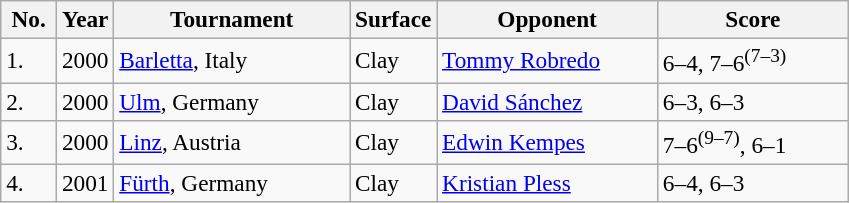<table class="sortable wikitable" style=font-size:97%>
<tr>
<th style="width:30px">No.</th>
<th style="width:30px">Year</th>
<th style="width:150px">Tournament</th>
<th style="width:50px">Surface</th>
<th style="width:140px">Opponent</th>
<th style="width:120px" class="unsortable">Score</th>
</tr>
<tr>
<td>1.</td>
<td>2000</td>
<td><a href='#'>Barletta</a>, Italy</td>
<td>Clay</td>
<td> <a href='#'>Tommy Robredo</a></td>
<td>6–4, 7–6<sup>(7–3)</sup></td>
</tr>
<tr>
<td>2.</td>
<td>2000</td>
<td><a href='#'>Ulm</a>, Germany</td>
<td>Clay</td>
<td> <a href='#'>David Sánchez</a></td>
<td>6–3, 6–3</td>
</tr>
<tr>
<td>3.</td>
<td>2000</td>
<td><a href='#'>Linz</a>, Austria</td>
<td>Clay</td>
<td> <a href='#'>Edwin Kempes</a></td>
<td>7–6<sup>(9–7)</sup>, 6–1</td>
</tr>
<tr>
<td>4.</td>
<td>2001</td>
<td><a href='#'>Fürth</a>, Germany</td>
<td>Clay</td>
<td> <a href='#'>Kristian Pless</a></td>
<td>6–4, 6–3</td>
</tr>
</table>
